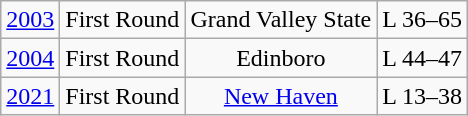<table class="wikitable" style="text-align:center">
<tr align="center">
<td><a href='#'>2003</a></td>
<td>First Round</td>
<td>Grand Valley State</td>
<td>L 36–65</td>
</tr>
<tr align="center">
<td><a href='#'>2004</a></td>
<td>First Round</td>
<td>Edinboro</td>
<td>L 44–47</td>
</tr>
<tr align="center">
<td><a href='#'>2021</a></td>
<td>First Round</td>
<td><a href='#'>New Haven</a></td>
<td>L 13–38</td>
</tr>
</table>
